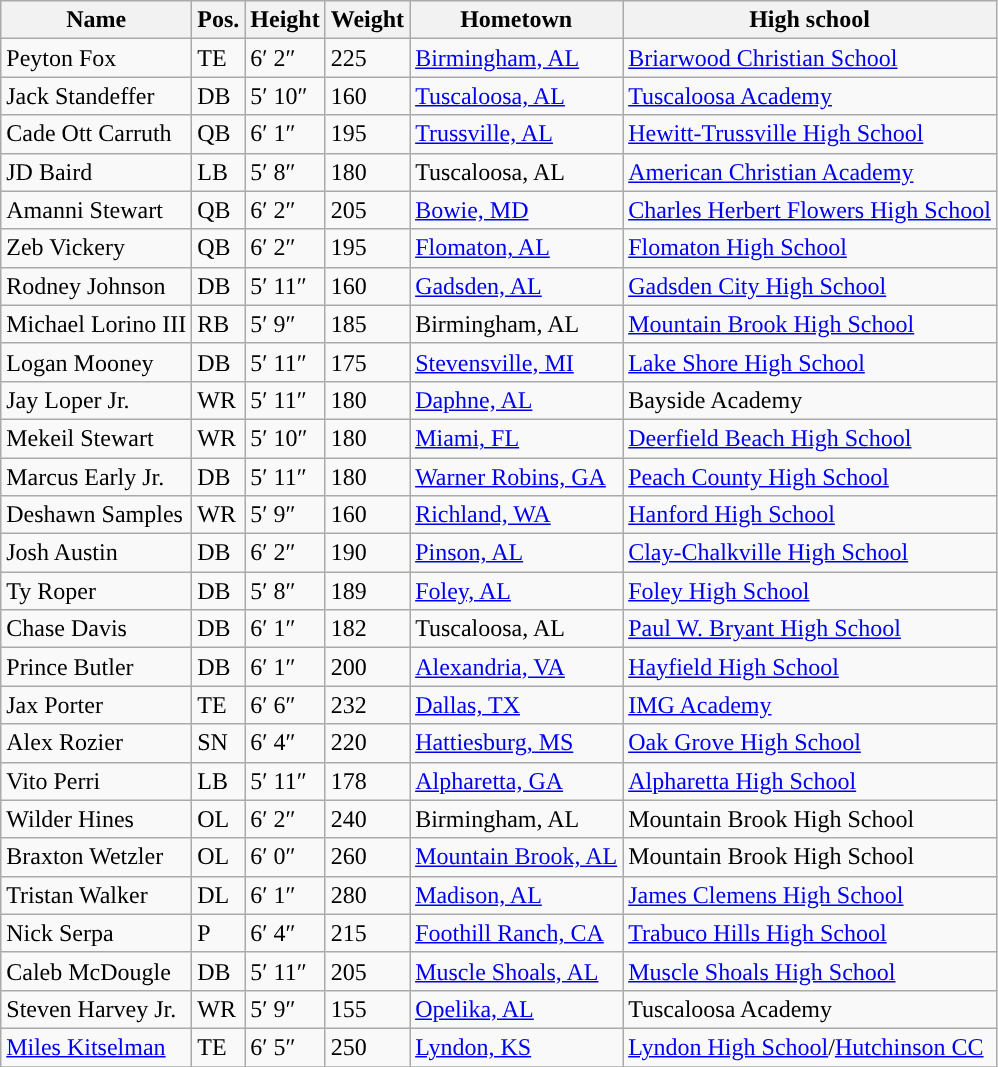<table class="wikitable sortable">
<tr>
<th style="text-align:center; ">Name</th>
<th style="text-align:center; ">Pos.</th>
<th style="text-align:center; ">Height</th>
<th style="text-align:center; ">Weight</th>
<th style="text-align:center; ">Hometown</th>
<th style="text-align:center; ">High school</th>
</tr>
<tr>
<td>Peyton Fox</td>
<td>TE</td>
<td>6′ 2″</td>
<td>225</td>
<td><a href='#'>Birmingham, AL</a></td>
<td><a href='#'>Briarwood Christian School</a></td>
</tr>
<tr>
<td>Jack Standeffer</td>
<td>DB</td>
<td>5′ 10″</td>
<td>160</td>
<td><a href='#'>Tuscaloosa, AL</a></td>
<td><a href='#'>Tuscaloosa Academy</a></td>
</tr>
<tr>
<td>Cade Ott Carruth</td>
<td>QB</td>
<td>6′ 1″</td>
<td>195</td>
<td><a href='#'>Trussville, AL</a></td>
<td><a href='#'>Hewitt-Trussville High School</a></td>
</tr>
<tr>
<td>JD Baird</td>
<td>LB</td>
<td>5′ 8″</td>
<td>180</td>
<td>Tuscaloosa, AL</td>
<td><a href='#'>American Christian Academy</a></td>
</tr>
<tr>
<td>Amanni Stewart</td>
<td>QB</td>
<td>6′ 2″</td>
<td>205</td>
<td><a href='#'>Bowie, MD</a></td>
<td><a href='#'>Charles Herbert Flowers High School</a></td>
</tr>
<tr>
<td>Zeb Vickery</td>
<td>QB</td>
<td>6′ 2″</td>
<td>195</td>
<td><a href='#'>Flomaton, AL</a></td>
<td><a href='#'>Flomaton High School</a></td>
</tr>
<tr>
<td>Rodney Johnson</td>
<td>DB</td>
<td>5′ 11″</td>
<td>160</td>
<td><a href='#'>Gadsden, AL</a></td>
<td><a href='#'>Gadsden City High School</a></td>
</tr>
<tr>
<td>Michael Lorino III</td>
<td>RB</td>
<td>5′ 9″</td>
<td>185</td>
<td>Birmingham, AL</td>
<td><a href='#'>Mountain Brook High School</a></td>
</tr>
<tr>
<td>Logan Mooney</td>
<td>DB</td>
<td>5′ 11″</td>
<td>175</td>
<td><a href='#'>Stevensville, MI</a></td>
<td><a href='#'>Lake Shore High School</a></td>
</tr>
<tr>
<td>Jay Loper Jr.</td>
<td>WR</td>
<td>5′ 11″</td>
<td>180</td>
<td><a href='#'>Daphne, AL</a></td>
<td>Bayside Academy</td>
</tr>
<tr>
<td>Mekeil Stewart</td>
<td>WR</td>
<td>5′ 10″</td>
<td>180</td>
<td><a href='#'>Miami, FL</a></td>
<td><a href='#'>Deerfield Beach High School</a></td>
</tr>
<tr>
<td>Marcus Early Jr.</td>
<td>DB</td>
<td>5′ 11″</td>
<td>180</td>
<td><a href='#'>Warner Robins, GA</a></td>
<td><a href='#'>Peach County High School</a></td>
</tr>
<tr>
<td>Deshawn Samples</td>
<td>WR</td>
<td>5′ 9″</td>
<td>160</td>
<td><a href='#'>Richland, WA</a></td>
<td><a href='#'>Hanford High School</a></td>
</tr>
<tr>
<td>Josh Austin</td>
<td>DB</td>
<td>6′ 2″</td>
<td>190</td>
<td><a href='#'>Pinson, AL</a></td>
<td><a href='#'>Clay-Chalkville High School</a></td>
</tr>
<tr>
<td>Ty Roper</td>
<td>DB</td>
<td>5′ 8″</td>
<td>189</td>
<td><a href='#'>Foley, AL</a></td>
<td><a href='#'>Foley High School</a></td>
</tr>
<tr>
<td>Chase Davis</td>
<td>DB</td>
<td>6′ 1″</td>
<td>182</td>
<td>Tuscaloosa, AL</td>
<td><a href='#'>Paul W. Bryant High School</a></td>
</tr>
<tr>
<td>Prince Butler</td>
<td>DB</td>
<td>6′ 1″</td>
<td>200</td>
<td><a href='#'>Alexandria, VA</a></td>
<td><a href='#'>Hayfield High School</a></td>
</tr>
<tr>
<td>Jax Porter</td>
<td>TE</td>
<td>6′ 6″</td>
<td>232</td>
<td><a href='#'>Dallas, TX</a></td>
<td><a href='#'>IMG Academy</a></td>
</tr>
<tr>
<td>Alex Rozier</td>
<td>SN</td>
<td>6′ 4″</td>
<td>220</td>
<td><a href='#'>Hattiesburg, MS</a></td>
<td><a href='#'>Oak Grove High School</a></td>
</tr>
<tr>
<td>Vito Perri</td>
<td>LB</td>
<td>5′ 11″</td>
<td>178</td>
<td><a href='#'>Alpharetta, GA</a></td>
<td><a href='#'>Alpharetta High School</a></td>
</tr>
<tr>
<td>Wilder Hines</td>
<td>OL</td>
<td>6′ 2″</td>
<td>240</td>
<td>Birmingham, AL</td>
<td>Mountain Brook High School</td>
</tr>
<tr>
<td>Braxton Wetzler</td>
<td>OL</td>
<td>6′ 0″</td>
<td>260</td>
<td><a href='#'>Mountain Brook, AL</a></td>
<td>Mountain Brook High School</td>
</tr>
<tr>
<td>Tristan Walker</td>
<td>DL</td>
<td>6′ 1″</td>
<td>280</td>
<td><a href='#'>Madison, AL</a></td>
<td><a href='#'>James Clemens High School</a></td>
</tr>
<tr>
<td>Nick Serpa</td>
<td>P</td>
<td>6′ 4″</td>
<td>215</td>
<td><a href='#'>Foothill Ranch, CA</a></td>
<td><a href='#'>Trabuco Hills High School</a></td>
</tr>
<tr>
<td>Caleb McDougle</td>
<td>DB</td>
<td>5′ 11″</td>
<td>205</td>
<td><a href='#'>Muscle Shoals, AL</a></td>
<td><a href='#'>Muscle Shoals High School</a></td>
</tr>
<tr>
<td>Steven Harvey Jr.</td>
<td>WR</td>
<td>5′ 9″</td>
<td>155</td>
<td><a href='#'>Opelika, AL</a></td>
<td>Tuscaloosa Academy</td>
</tr>
<tr>
<td><a href='#'>Miles Kitselman</a></td>
<td>TE</td>
<td>6′ 5″</td>
<td>250</td>
<td><a href='#'>Lyndon, KS</a></td>
<td><a href='#'>Lyndon High School</a>/<a href='#'>Hutchinson CC</a></td>
</tr>
<tr>
</tr>
</table>
